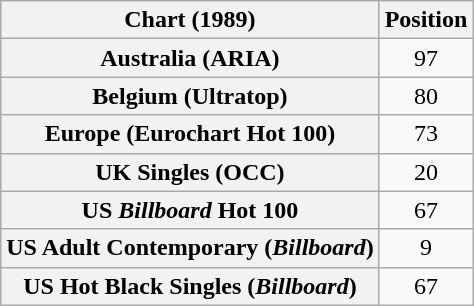<table class="wikitable sortable plainrowheaders" style="text-align:center">
<tr>
<th scope="col">Chart (1989)</th>
<th scope="col">Position</th>
</tr>
<tr>
<th scope="row">Australia (ARIA)</th>
<td>97</td>
</tr>
<tr>
<th scope="row">Belgium (Ultratop)</th>
<td>80</td>
</tr>
<tr>
<th scope="row">Europe (Eurochart Hot 100)</th>
<td>73</td>
</tr>
<tr>
<th scope="row">UK Singles (OCC)</th>
<td>20</td>
</tr>
<tr>
<th scope="row">US <em>Billboard</em> Hot 100</th>
<td>67</td>
</tr>
<tr>
<th scope="row">US Adult Contemporary (<em>Billboard</em>)</th>
<td>9</td>
</tr>
<tr>
<th scope="row">US Hot Black Singles (<em>Billboard</em>)</th>
<td>67</td>
</tr>
</table>
